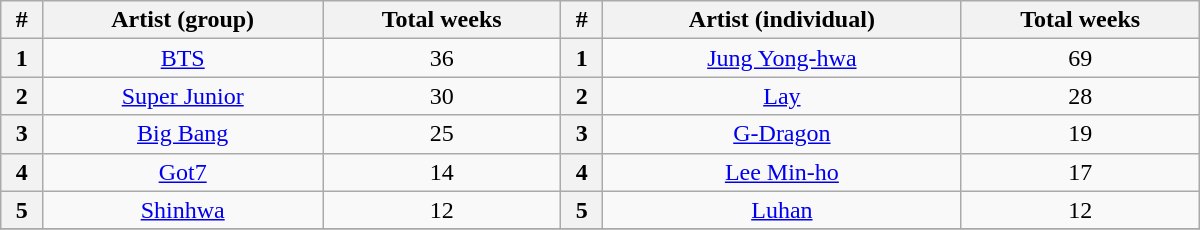<table class="wikitable" style="text-align:center; width:800px">
<tr>
<th>#</th>
<th>Artist (group)</th>
<th>Total weeks</th>
<th>#</th>
<th>Artist (individual)</th>
<th>Total weeks</th>
</tr>
<tr>
<th>1</th>
<td><a href='#'>BTS</a></td>
<td>36</td>
<th>1</th>
<td><a href='#'>Jung Yong-hwa</a></td>
<td>69</td>
</tr>
<tr>
<th>2</th>
<td><a href='#'>Super Junior</a></td>
<td>30</td>
<th>2</th>
<td><a href='#'>Lay</a></td>
<td>28</td>
</tr>
<tr>
<th>3</th>
<td><a href='#'>Big Bang</a></td>
<td>25</td>
<th>3</th>
<td><a href='#'>G-Dragon</a></td>
<td>19</td>
</tr>
<tr>
<th>4</th>
<td><a href='#'>Got7</a></td>
<td>14</td>
<th>4</th>
<td><a href='#'>Lee Min-ho</a></td>
<td>17</td>
</tr>
<tr>
<th>5</th>
<td><a href='#'>Shinhwa</a></td>
<td>12</td>
<th>5</th>
<td><a href='#'>Luhan</a></td>
<td>12</td>
</tr>
<tr>
</tr>
</table>
